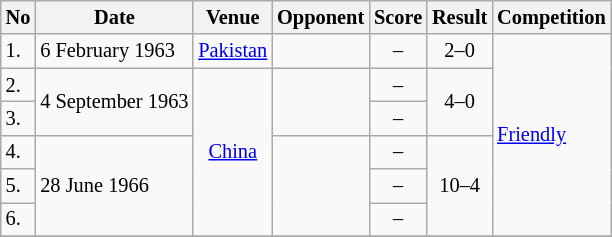<table class="wikitable" style="font-size:85%;">
<tr>
<th>No</th>
<th>Date</th>
<th>Venue</th>
<th>Opponent</th>
<th>Score</th>
<th>Result</th>
<th>Competition</th>
</tr>
<tr>
<td>1.</td>
<td>6 February 1963</td>
<td align=center><a href='#'>Pakistan</a></td>
<td></td>
<td align=center>–</td>
<td align=center>2–0</td>
<td rowspan="6"><a href='#'>Friendly</a></td>
</tr>
<tr>
<td>2.</td>
<td rowspan="2">4 September 1963</td>
<td align=center  rowspan="5"><a href='#'>China</a></td>
<td rowspan="2"></td>
<td align=center>–</td>
<td align=center rowspan="2">4–0</td>
</tr>
<tr>
<td>3.</td>
<td align=center>–</td>
</tr>
<tr>
<td>4.</td>
<td rowspan="3">28 June 1966</td>
<td rowspan="3"></td>
<td align=center>–</td>
<td align=center rowspan="3">10–4</td>
</tr>
<tr>
<td>5.</td>
<td align=center>–</td>
</tr>
<tr>
<td>6.</td>
<td align=center>–</td>
</tr>
<tr>
</tr>
</table>
